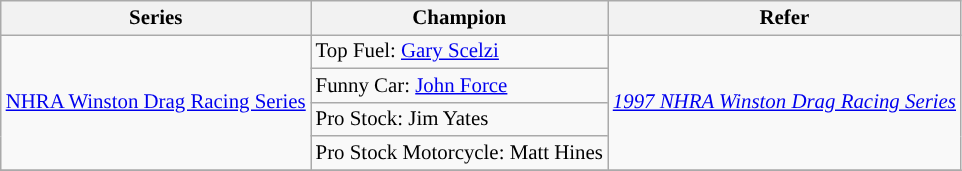<table class="wikitable" style="font-size:87%;">
<tr>
<th>Series</th>
<th>Champion</th>
<th>Refer</th>
</tr>
<tr>
<td rowspan=4><a href='#'>NHRA Winston Drag Racing Series</a></td>
<td>Top Fuel:  <a href='#'>Gary Scelzi</a></td>
<td rowspan=4><em><a href='#'>1997 NHRA Winston Drag Racing Series</a></em></td>
</tr>
<tr>
<td>Funny Car:  <a href='#'>John Force</a></td>
</tr>
<tr>
<td>Pro Stock:  Jim Yates</td>
</tr>
<tr>
<td>Pro Stock Motorcycle:  Matt Hines</td>
</tr>
<tr>
</tr>
</table>
